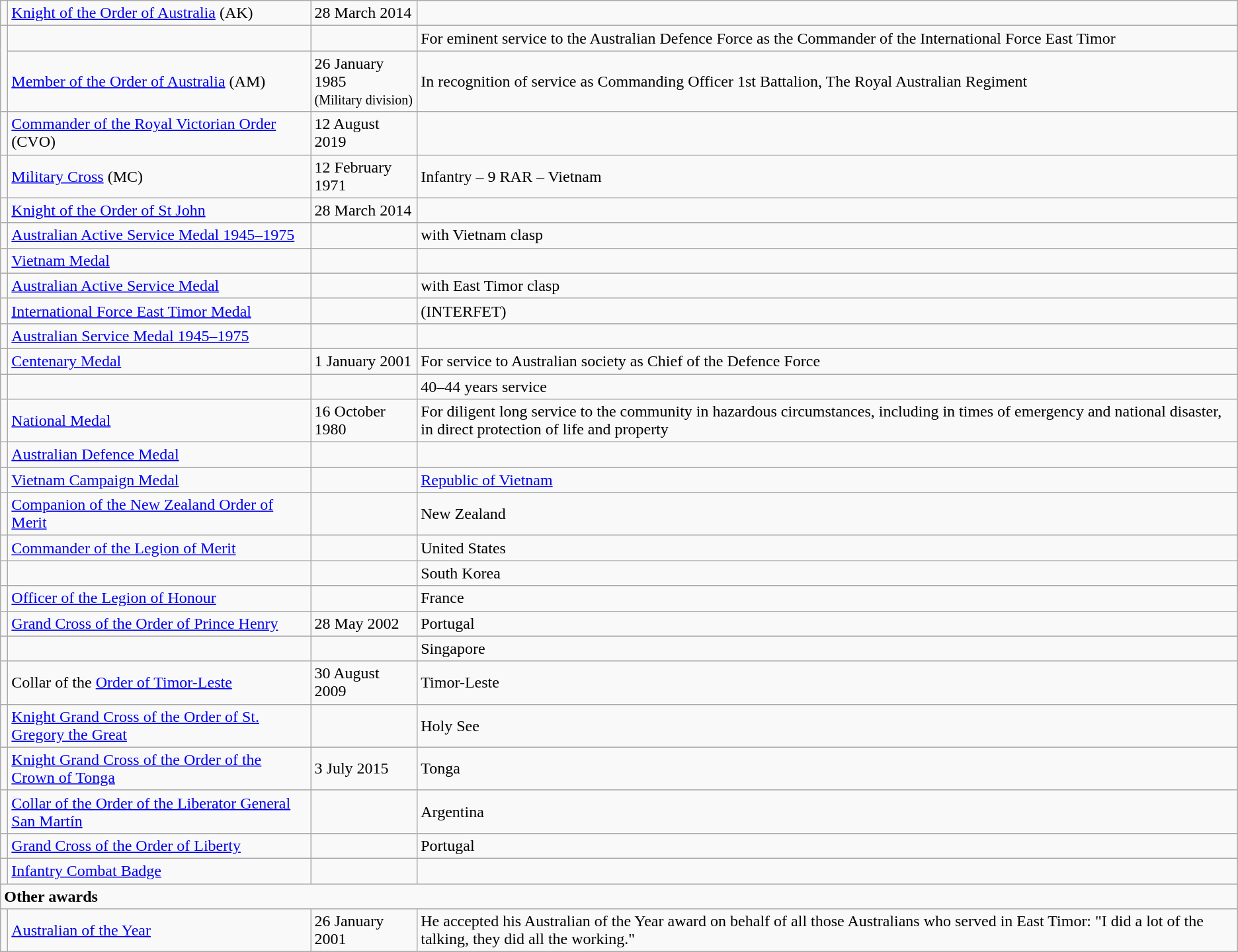<table class="wikitable">
<tr>
<td></td>
<td><a href='#'>Knight of the Order of Australia</a> (AK)</td>
<td>28 March 2014</td>
<td></td>
</tr>
<tr>
<td rowspan=2></td>
<td></td>
<td><br></td>
<td>For eminent service to the Australian Defence Force as the Commander of the International Force East Timor</td>
</tr>
<tr>
<td><a href='#'>Member of the Order of Australia</a> (AM)</td>
<td>26 January 1985<br><small>(Military division)</small></td>
<td>In recognition of service as Commanding Officer 1st Battalion, The Royal Australian Regiment</td>
</tr>
<tr>
<td></td>
<td><a href='#'>Commander of the Royal Victorian Order</a> (CVO)</td>
<td>12 August 2019</td>
<td></td>
</tr>
<tr>
<td></td>
<td><a href='#'>Military Cross</a> (MC)</td>
<td>12 February 1971</td>
<td>Infantry – 9 RAR – Vietnam</td>
</tr>
<tr>
<td></td>
<td><a href='#'>Knight of the Order of St John</a></td>
<td>28 March 2014</td>
<td></td>
</tr>
<tr>
<td></td>
<td><a href='#'>Australian Active Service Medal 1945–1975</a></td>
<td></td>
<td>with Vietnam clasp</td>
</tr>
<tr>
<td></td>
<td><a href='#'>Vietnam Medal</a></td>
<td></td>
<td></td>
</tr>
<tr>
<td></td>
<td><a href='#'>Australian Active Service Medal</a></td>
<td></td>
<td>with East Timor clasp</td>
</tr>
<tr>
<td></td>
<td><a href='#'>International Force East Timor Medal</a></td>
<td></td>
<td>(INTERFET)</td>
</tr>
<tr>
<td></td>
<td><a href='#'>Australian Service Medal 1945–1975</a></td>
<td></td>
<td></td>
</tr>
<tr>
<td></td>
<td><a href='#'>Centenary Medal</a></td>
<td>1 January 2001</td>
<td>For service to Australian society as Chief of the Defence Force</td>
</tr>
<tr>
<td></td>
<td></td>
<td></td>
<td>40–44 years service</td>
</tr>
<tr>
<td></td>
<td><a href='#'>National Medal</a></td>
<td>16 October 1980</td>
<td>For diligent long service to the community in hazardous circumstances, including in times of emergency and national disaster, in direct protection of life and property</td>
</tr>
<tr>
<td></td>
<td><a href='#'>Australian Defence Medal</a></td>
<td></td>
<td></td>
</tr>
<tr>
<td></td>
<td><a href='#'>Vietnam Campaign Medal</a></td>
<td></td>
<td><a href='#'>Republic of Vietnam</a></td>
</tr>
<tr>
<td></td>
<td><a href='#'>Companion of the New Zealand Order of Merit</a></td>
<td></td>
<td>New Zealand</td>
</tr>
<tr>
<td></td>
<td><a href='#'>Commander of the Legion of Merit</a></td>
<td></td>
<td>United States</td>
</tr>
<tr>
<td></td>
<td></td>
<td></td>
<td>South Korea</td>
</tr>
<tr>
<td></td>
<td><a href='#'>Officer of the Legion of Honour</a></td>
<td></td>
<td>France</td>
</tr>
<tr>
<td></td>
<td><a href='#'>Grand Cross of the Order of Prince Henry</a></td>
<td>28 May 2002</td>
<td>Portugal</td>
</tr>
<tr>
<td></td>
<td></td>
<td></td>
<td>Singapore</td>
</tr>
<tr>
<td></td>
<td>Collar of the <a href='#'>Order of Timor-Leste</a></td>
<td>30 August 2009</td>
<td>Timor-Leste</td>
</tr>
<tr>
<td></td>
<td><a href='#'>Knight Grand Cross of the Order of St. Gregory the Great</a></td>
<td></td>
<td>Holy See</td>
</tr>
<tr>
<td></td>
<td><a href='#'>Knight Grand Cross of the Order of the Crown of Tonga</a></td>
<td>3 July 2015</td>
<td>Tonga</td>
</tr>
<tr>
<td></td>
<td><a href='#'>Collar of the Order of the Liberator General San Martín</a></td>
<td></td>
<td>Argentina</td>
</tr>
<tr>
<td></td>
<td><a href='#'>Grand Cross of the Order of Liberty</a></td>
<td></td>
<td>Portugal</td>
</tr>
<tr>
<td></td>
<td><a href='#'>Infantry Combat Badge</a></td>
<td></td>
</tr>
<tr>
<td colspan=43><strong>Other awards</strong></td>
</tr>
<tr>
<td></td>
<td><a href='#'>Australian of the Year</a></td>
<td>26 January 2001</td>
<td>He accepted his Australian of the Year award on behalf of all those Australians who served in East Timor: "I did a lot of the talking, they did all the working."</td>
</tr>
</table>
